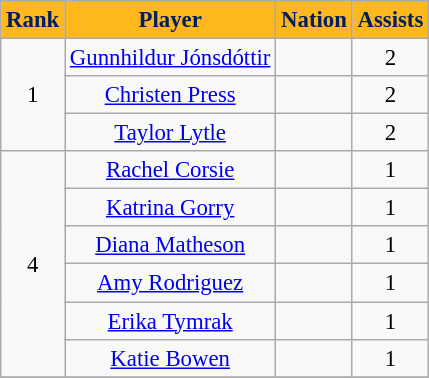<table class="wikitable" style="font-size: 95%; text-align: center;">
<tr>
</tr>
<tr>
<th style="background:#FFB81C; color:#001E62; text-align:center;">Rank</th>
<th style="background:#FFB81C; color:#001E62; text-align:center;">Player</th>
<th style="background:#FFB81C; color:#001E62; text-align:center;">Nation</th>
<th style="background:#FFB81C; color:#001E62; text-align:center;">Assists</th>
</tr>
<tr>
<td rowspan="3">1</td>
<td><a href='#'>Gunnhildur Jónsdóttir</a></td>
<td></td>
<td>2</td>
</tr>
<tr>
<td><a href='#'>Christen Press</a></td>
<td></td>
<td>2</td>
</tr>
<tr>
<td><a href='#'>Taylor Lytle</a></td>
<td></td>
<td>2</td>
</tr>
<tr>
<td rowspan="6">4</td>
<td><a href='#'>Rachel Corsie</a></td>
<td></td>
<td>1</td>
</tr>
<tr>
<td><a href='#'>Katrina Gorry</a></td>
<td></td>
<td>1</td>
</tr>
<tr>
<td><a href='#'>Diana Matheson</a></td>
<td></td>
<td>1</td>
</tr>
<tr>
<td><a href='#'>Amy Rodriguez</a></td>
<td></td>
<td>1</td>
</tr>
<tr>
<td><a href='#'>Erika Tymrak</a></td>
<td></td>
<td>1</td>
</tr>
<tr>
<td><a href='#'>Katie Bowen</a></td>
<td></td>
<td>1</td>
</tr>
<tr>
</tr>
</table>
